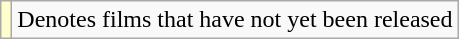<table class="wikitable">
<tr>
<td style="background:#ffc;"></td>
<td>Denotes films that have not yet been released</td>
</tr>
</table>
